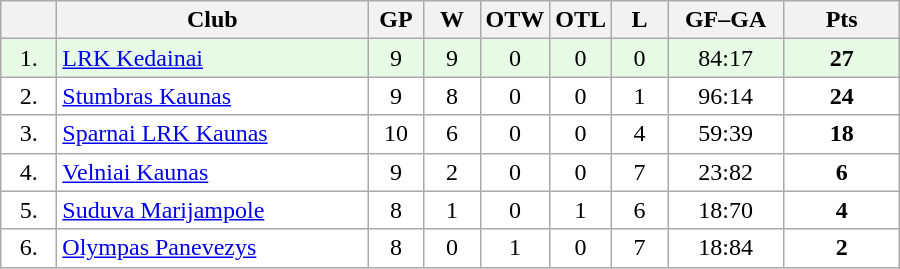<table class="wikitable">
<tr>
<th width="30"></th>
<th width="200">Club</th>
<th width="30">GP</th>
<th width="30">W</th>
<th width="30">OTW</th>
<th width="30">OTL</th>
<th width="30">L</th>
<th width="70">GF–GA</th>
<th width="70">Pts</th>
</tr>
<tr bgcolor="#e6fae6" align="center">
<td>1.</td>
<td align="left"><a href='#'>LRK Kedainai</a></td>
<td>9</td>
<td>9</td>
<td>0</td>
<td>0</td>
<td>0</td>
<td>84:17</td>
<td><strong>27</strong></td>
</tr>
<tr bgcolor="#FFFFFF" align="center">
<td>2.</td>
<td align="left"><a href='#'>Stumbras Kaunas</a></td>
<td>9</td>
<td>8</td>
<td>0</td>
<td>0</td>
<td>1</td>
<td>96:14</td>
<td><strong>24</strong></td>
</tr>
<tr bgcolor="#FFFFFF" align="center">
<td>3.</td>
<td align="left"><a href='#'>Sparnai LRK Kaunas</a></td>
<td>10</td>
<td>6</td>
<td>0</td>
<td>0</td>
<td>4</td>
<td>59:39</td>
<td><strong>18</strong></td>
</tr>
<tr bgcolor="#FFFFFF" align="center">
<td>4.</td>
<td align="left"><a href='#'>Velniai Kaunas</a></td>
<td>9</td>
<td>2</td>
<td>0</td>
<td>0</td>
<td>7</td>
<td>23:82</td>
<td><strong>6</strong></td>
</tr>
<tr bgcolor="#FFFFFF" align="center">
<td>5.</td>
<td align="left"><a href='#'>Suduva Marijampole</a></td>
<td>8</td>
<td>1</td>
<td>0</td>
<td>1</td>
<td>6</td>
<td>18:70</td>
<td><strong>4</strong></td>
</tr>
<tr bgcolor="#FFFFFF" align="center">
<td>6.</td>
<td align="left"><a href='#'>Olympas Panevezys</a></td>
<td>8</td>
<td>0</td>
<td>1</td>
<td>0</td>
<td>7</td>
<td>18:84</td>
<td><strong>2</strong></td>
</tr>
</table>
